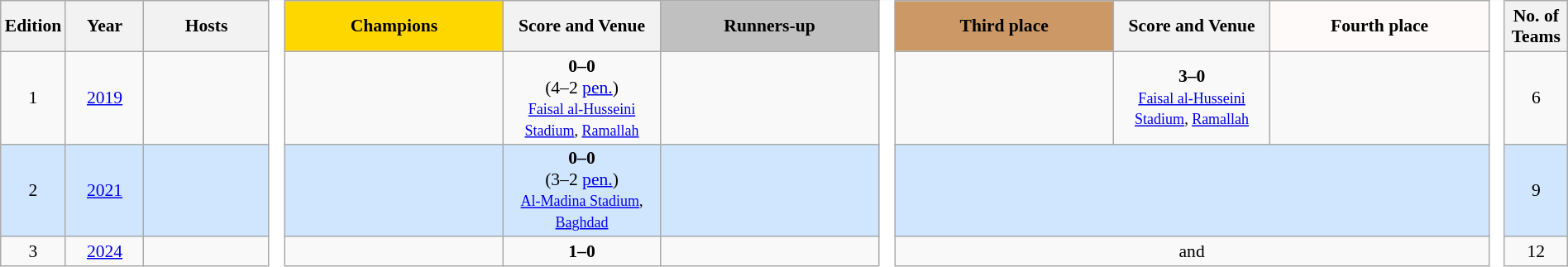<table class="wikitable" style="text-align:center;width:100%; font-size:90%;">
<tr>
<th width=2%>Edition</th>
<th width=5%>Year</th>
<th width=8%>Hosts</th>
<td rowspan="4" style="width:1%;background:#fff;border-top-style:hidden;border-bottom-style:hidden;"></td>
<th style="width:14%; background:gold;">Champions</th>
<th width=10%>Score and Venue</th>
<th style="width:14%; background:silver;">Runners-up</th>
<td rowspan="4" style="width:1%;background:#fff;border-top-style:hidden;border-bottom-style:hidden;"></td>
<th style="width:14%; background:#c96;">Third place</th>
<th width=10%>Score and Venue</th>
<th style="width:14%; background:snow;">Fourth place</th>
<td rowspan="4" style="width:1%;background:#fff;border-top-style:hidden;border-bottom-style:hidden;"></td>
<th width=4%>No. of Teams</th>
</tr>
<tr>
<td>1</td>
<td><a href='#'>2019</a></td>
<td align="left"></td>
<td><strong></strong></td>
<td><strong>0–0</strong> <br>(4–2 <a href='#'>pen.</a>)<br><small><a href='#'>Faisal al-Husseini Stadium</a>, <a href='#'>Ramallah</a></small></td>
<td></td>
<td></td>
<td><strong>3–0</strong><br><small><a href='#'>Faisal al-Husseini Stadium</a>, <a href='#'>Ramallah</a></small></td>
<td></td>
<td>6</td>
</tr>
<tr style="background:#D0E6FF">
<td>2</td>
<td><a href='#'>2021</a></td>
<td align="left"></td>
<td><strong></strong></td>
<td><strong>0–0</strong> <br>(3–2 <a href='#'>pen.</a>)<br><small><a href='#'>Al-Madina Stadium</a>, <a href='#'>Baghdad</a></small></td>
<td></td>
<td colspan="3"></td>
<td>9</td>
</tr>
<tr>
<td>3</td>
<td><a href='#'>2024</a></td>
<td align="left"></td>
<td><strong></strong></td>
<td><strong>1–0</strong></td>
<td></td>
<td colspan="3"> and </td>
<td>12</td>
</tr>
</table>
